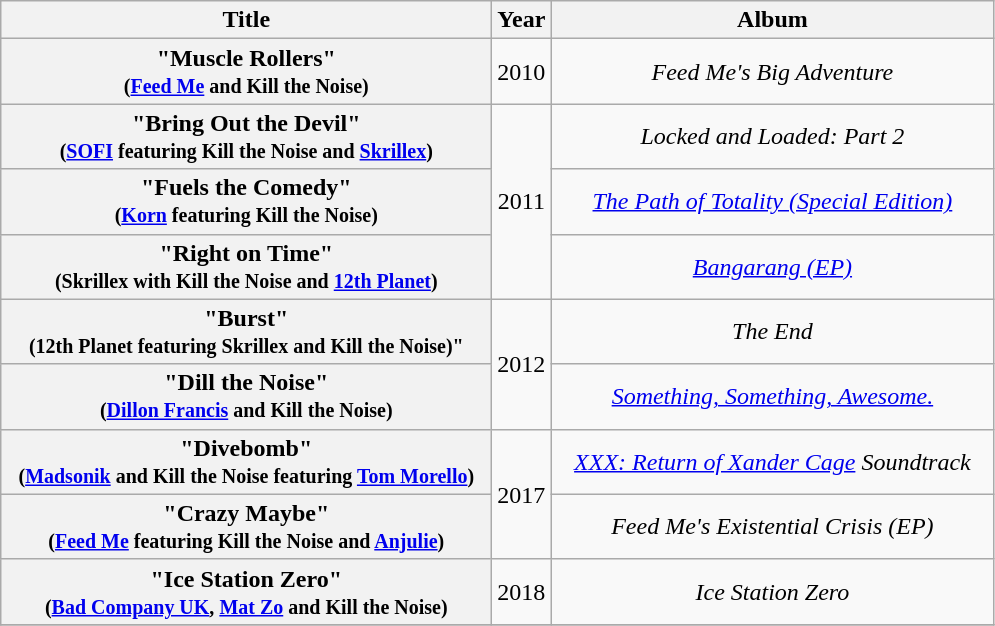<table class="wikitable plainrowheaders" style="text-align:center;">
<tr>
<th scope="col" style="width:20em;">Title</th>
<th scope="col">Year</th>
<th scope="col" style="width:18em;">Album</th>
</tr>
<tr>
<th scope="row">"Muscle Rollers"<br><small>(<a href='#'>Feed Me</a> and Kill the Noise)</small></th>
<td rowspan="1">2010</td>
<td><em>Feed Me's Big Adventure</em></td>
</tr>
<tr>
<th scope="row">"Bring Out the Devil"<br><small>(<a href='#'>SOFI</a> featuring Kill the Noise and <a href='#'>Skrillex</a>)</small></th>
<td rowspan="3">2011</td>
<td><em>Locked and Loaded: Part 2</em></td>
</tr>
<tr>
<th scope="row">"Fuels the Comedy"<br><small>(<a href='#'>Korn</a> featuring Kill the Noise)</small></th>
<td><em><a href='#'>The Path of Totality (Special Edition)</a></em></td>
</tr>
<tr>
<th scope="row">"Right on Time"<br><small>(Skrillex with Kill the Noise and <a href='#'>12th Planet</a>)</small></th>
<td><em><a href='#'>Bangarang (EP)</a></em></td>
</tr>
<tr>
<th scope="row">"Burst"<br><small>(12th Planet featuring Skrillex and Kill the Noise)"</small></th>
<td rowspan="2">2012</td>
<td><em>The End</em></td>
</tr>
<tr>
<th scope="row">"Dill the Noise"<br><small>(<a href='#'>Dillon Francis</a> and Kill the Noise)</small></th>
<td><em><a href='#'>Something, Something, Awesome.</a></em></td>
</tr>
<tr>
<th scope="row">"Divebomb"<br><small>(<a href='#'>Madsonik</a> and Kill the Noise featuring <a href='#'>Tom Morello</a>)</small></th>
<td rowspan="2">2017</td>
<td><em><a href='#'>XXX: Return of Xander Cage</a> Soundtrack</em></td>
</tr>
<tr>
<th scope="row">"Crazy Maybe"<br><small>(<a href='#'>Feed Me</a> featuring Kill the Noise and <a href='#'>Anjulie</a>)</small></th>
<td><em>Feed Me's Existential Crisis (EP)</em></td>
</tr>
<tr>
<th scope="row">"Ice Station Zero"<br><small>(<a href='#'>Bad Company UK</a>, <a href='#'>Mat Zo</a> and Kill the Noise)</small></th>
<td rowspan="1">2018</td>
<td><em>Ice Station Zero</em></td>
</tr>
<tr>
</tr>
</table>
